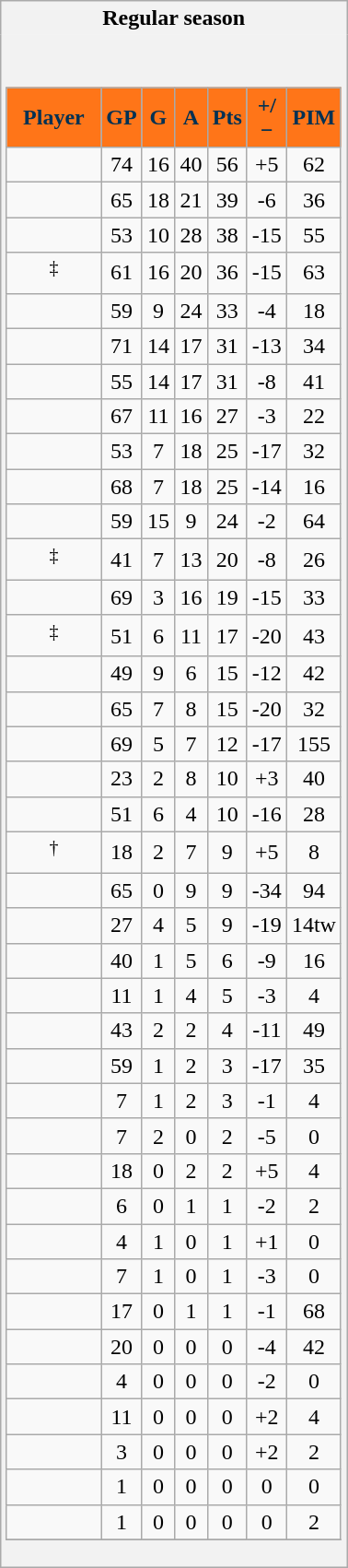<table class="wikitable" style="border: 1px solid #aaa;">
<tr>
<th style="border: 0;">Regular season</th>
</tr>
<tr>
<td style="background: #f2f2f2; border: 0; text-align: center;"><br><table class="wikitable sortable" width="100%">
<tr align=center>
<th style="background:#FF7518; color:#003153" width="40%">Player</th>
<th style="background:#FF7518; color:#003153" width="10%">GP</th>
<th style="background:#FF7518; color:#003153" width="10%">G</th>
<th style="background:#FF7518; color:#003153" width="10%">A</th>
<th style="background:#FF7518; color:#003153" width="10%">Pts</th>
<th style="background:#FF7518; color:#003153" width="10%">+/−</th>
<th style="background:#FF7518; color:#003153" width="10%">PIM</th>
</tr>
<tr align=center>
<td></td>
<td>74</td>
<td>16</td>
<td>40</td>
<td>56</td>
<td>+5</td>
<td>62</td>
</tr>
<tr align=center>
<td></td>
<td>65</td>
<td>18</td>
<td>21</td>
<td>39</td>
<td>-6</td>
<td>36</td>
</tr>
<tr align=center>
<td></td>
<td>53</td>
<td>10</td>
<td>28</td>
<td>38</td>
<td>-15</td>
<td>55</td>
</tr>
<tr align=center>
<td><sup>‡</sup></td>
<td>61</td>
<td>16</td>
<td>20</td>
<td>36</td>
<td>-15</td>
<td>63</td>
</tr>
<tr align=center>
<td></td>
<td>59</td>
<td>9</td>
<td>24</td>
<td>33</td>
<td>-4</td>
<td>18</td>
</tr>
<tr align=center>
<td></td>
<td>71</td>
<td>14</td>
<td>17</td>
<td>31</td>
<td>-13</td>
<td>34</td>
</tr>
<tr align=center>
<td></td>
<td>55</td>
<td>14</td>
<td>17</td>
<td>31</td>
<td>-8</td>
<td>41</td>
</tr>
<tr align=center>
<td></td>
<td>67</td>
<td>11</td>
<td>16</td>
<td>27</td>
<td>-3</td>
<td>22</td>
</tr>
<tr align=center>
<td></td>
<td>53</td>
<td>7</td>
<td>18</td>
<td>25</td>
<td>-17</td>
<td>32</td>
</tr>
<tr align=center>
<td></td>
<td>68</td>
<td>7</td>
<td>18</td>
<td>25</td>
<td>-14</td>
<td>16</td>
</tr>
<tr align=center>
<td></td>
<td>59</td>
<td>15</td>
<td>9</td>
<td>24</td>
<td>-2</td>
<td>64</td>
</tr>
<tr align=center>
<td><sup>‡</sup></td>
<td>41</td>
<td>7</td>
<td>13</td>
<td>20</td>
<td>-8</td>
<td>26</td>
</tr>
<tr align=center>
<td></td>
<td>69</td>
<td>3</td>
<td>16</td>
<td>19</td>
<td>-15</td>
<td>33</td>
</tr>
<tr align=center>
<td><sup>‡</sup></td>
<td>51</td>
<td>6</td>
<td>11</td>
<td>17</td>
<td>-20</td>
<td>43</td>
</tr>
<tr align=center>
<td></td>
<td>49</td>
<td>9</td>
<td>6</td>
<td>15</td>
<td>-12</td>
<td>42</td>
</tr>
<tr align=center>
<td></td>
<td>65</td>
<td>7</td>
<td>8</td>
<td>15</td>
<td>-20</td>
<td>32</td>
</tr>
<tr align=center>
<td></td>
<td>69</td>
<td>5</td>
<td>7</td>
<td>12</td>
<td>-17</td>
<td>155</td>
</tr>
<tr align=center>
<td></td>
<td>23</td>
<td>2</td>
<td>8</td>
<td>10</td>
<td>+3</td>
<td>40</td>
</tr>
<tr align=center>
<td></td>
<td>51</td>
<td>6</td>
<td>4</td>
<td>10</td>
<td>-16</td>
<td>28</td>
</tr>
<tr align=center>
<td><sup>†</sup></td>
<td>18</td>
<td>2</td>
<td>7</td>
<td>9</td>
<td>+5</td>
<td>8</td>
</tr>
<tr align=center>
<td></td>
<td>65</td>
<td>0</td>
<td>9</td>
<td>9</td>
<td>-34</td>
<td>94</td>
</tr>
<tr align=center>
<td></td>
<td>27</td>
<td>4</td>
<td>5</td>
<td>9</td>
<td>-19</td>
<td>14tw</td>
</tr>
<tr align=center>
<td></td>
<td>40</td>
<td>1</td>
<td>5</td>
<td>6</td>
<td>-9</td>
<td>16</td>
</tr>
<tr align=center>
<td></td>
<td>11</td>
<td>1</td>
<td>4</td>
<td>5</td>
<td>-3</td>
<td>4</td>
</tr>
<tr align=center>
<td></td>
<td>43</td>
<td>2</td>
<td>2</td>
<td>4</td>
<td>-11</td>
<td>49</td>
</tr>
<tr align=center>
<td></td>
<td>59</td>
<td>1</td>
<td>2</td>
<td>3</td>
<td>-17</td>
<td>35</td>
</tr>
<tr align=center>
<td></td>
<td>7</td>
<td>1</td>
<td>2</td>
<td>3</td>
<td>-1</td>
<td>4</td>
</tr>
<tr align=center>
<td></td>
<td>7</td>
<td>2</td>
<td>0</td>
<td>2</td>
<td>-5</td>
<td>0</td>
</tr>
<tr align=center>
<td></td>
<td>18</td>
<td>0</td>
<td>2</td>
<td>2</td>
<td>+5</td>
<td>4</td>
</tr>
<tr align=center>
<td></td>
<td>6</td>
<td>0</td>
<td>1</td>
<td>1</td>
<td>-2</td>
<td>2</td>
</tr>
<tr align=center>
<td></td>
<td>4</td>
<td>1</td>
<td>0</td>
<td>1</td>
<td>+1</td>
<td>0</td>
</tr>
<tr align=center>
<td></td>
<td>7</td>
<td>1</td>
<td>0</td>
<td>1</td>
<td>-3</td>
<td>0</td>
</tr>
<tr align=center>
<td></td>
<td>17</td>
<td>0</td>
<td>1</td>
<td>1</td>
<td>-1</td>
<td>68</td>
</tr>
<tr align=center>
<td></td>
<td>20</td>
<td>0</td>
<td>0</td>
<td>0</td>
<td>-4</td>
<td>42</td>
</tr>
<tr align=center>
<td></td>
<td>4</td>
<td>0</td>
<td>0</td>
<td>0</td>
<td>-2</td>
<td>0</td>
</tr>
<tr align=center>
<td></td>
<td>11</td>
<td>0</td>
<td>0</td>
<td>0</td>
<td>+2</td>
<td>4</td>
</tr>
<tr align=center>
<td></td>
<td>3</td>
<td>0</td>
<td>0</td>
<td>0</td>
<td>+2</td>
<td>2</td>
</tr>
<tr align=center>
<td></td>
<td>1</td>
<td>0</td>
<td>0</td>
<td>0</td>
<td>0</td>
<td>0</td>
</tr>
<tr align=center>
<td></td>
<td>1</td>
<td>0</td>
<td>0</td>
<td>0</td>
<td>0</td>
<td>2</td>
</tr>
<tr>
</tr>
</table>
</td>
</tr>
</table>
